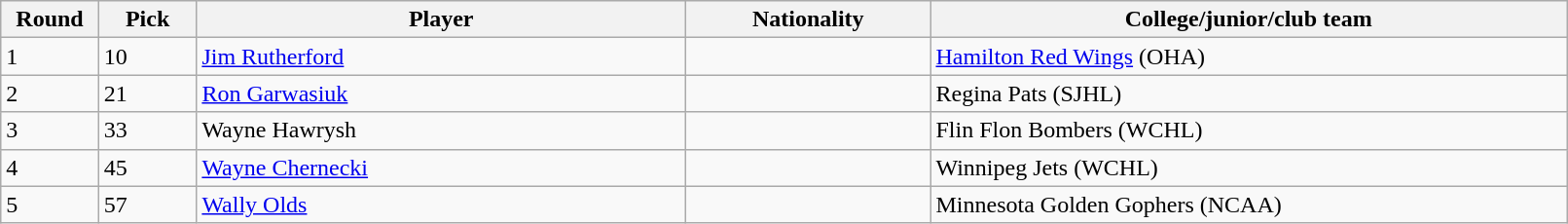<table class="wikitable">
<tr>
<th bgcolor="#DDDDFF" width="5%">Round</th>
<th bgcolor="#DDDDFF" width="5%">Pick</th>
<th bgcolor="#DDDDFF" width="25%">Player</th>
<th bgcolor="#DDDDFF" width="12.5%">Nationality</th>
<th bgcolor="#DDDDFF" width="32.5%">College/junior/club team</th>
</tr>
<tr>
<td>1</td>
<td>10</td>
<td><a href='#'>Jim Rutherford</a></td>
<td></td>
<td><a href='#'>Hamilton Red Wings</a> (OHA)</td>
</tr>
<tr>
<td>2</td>
<td>21</td>
<td><a href='#'>Ron Garwasiuk</a></td>
<td></td>
<td>Regina Pats (SJHL)</td>
</tr>
<tr>
<td>3</td>
<td>33</td>
<td>Wayne Hawrysh</td>
<td></td>
<td>Flin Flon Bombers (WCHL)</td>
</tr>
<tr>
<td>4</td>
<td>45</td>
<td><a href='#'>Wayne Chernecki</a></td>
<td></td>
<td>Winnipeg Jets (WCHL)</td>
</tr>
<tr>
<td>5</td>
<td>57</td>
<td><a href='#'>Wally Olds</a></td>
<td></td>
<td>Minnesota Golden Gophers (NCAA)</td>
</tr>
</table>
